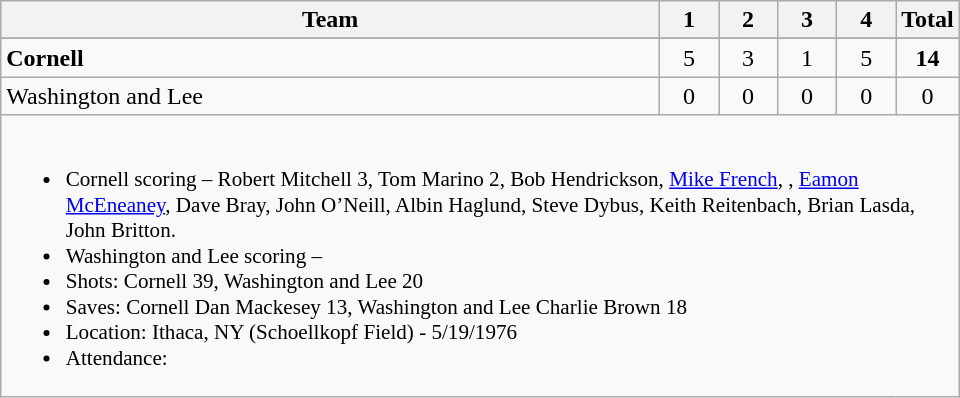<table class="wikitable" style="text-align:center; max-width:40em">
<tr>
<th>Team</th>
<th style="width:2em">1</th>
<th style="width:2em">2</th>
<th style="width:2em">3</th>
<th style="width:2em">4</th>
<th style="width:2em">Total</th>
</tr>
<tr>
</tr>
<tr>
<td style="text-align:left"><strong>Cornell</strong></td>
<td>5</td>
<td>3</td>
<td>1</td>
<td>5</td>
<td><strong>14</strong></td>
</tr>
<tr>
<td style="text-align:left">Washington and Lee</td>
<td>0</td>
<td>0</td>
<td>0</td>
<td>0</td>
<td>0</td>
</tr>
<tr>
<td colspan=6 style="text-align:left; font-size:88%;"><br><ul><li>Cornell scoring – Robert Mitchell 3, Tom Marino 2, Bob Hendrickson, <a href='#'>Mike French</a>, , <a href='#'>Eamon McEneaney</a>, Dave Bray, John O’Neill, Albin Haglund, Steve Dybus, Keith Reitenbach, Brian Lasda, John Britton.</li><li>Washington and Lee scoring –</li><li>Shots: Cornell 39, Washington and Lee 20</li><li>Saves: Cornell Dan Mackesey 13, Washington and Lee Charlie Brown 18</li><li>Location: Ithaca, NY (Schoellkopf Field) - 5/19/1976</li><li>Attendance:</li></ul></td>
</tr>
</table>
